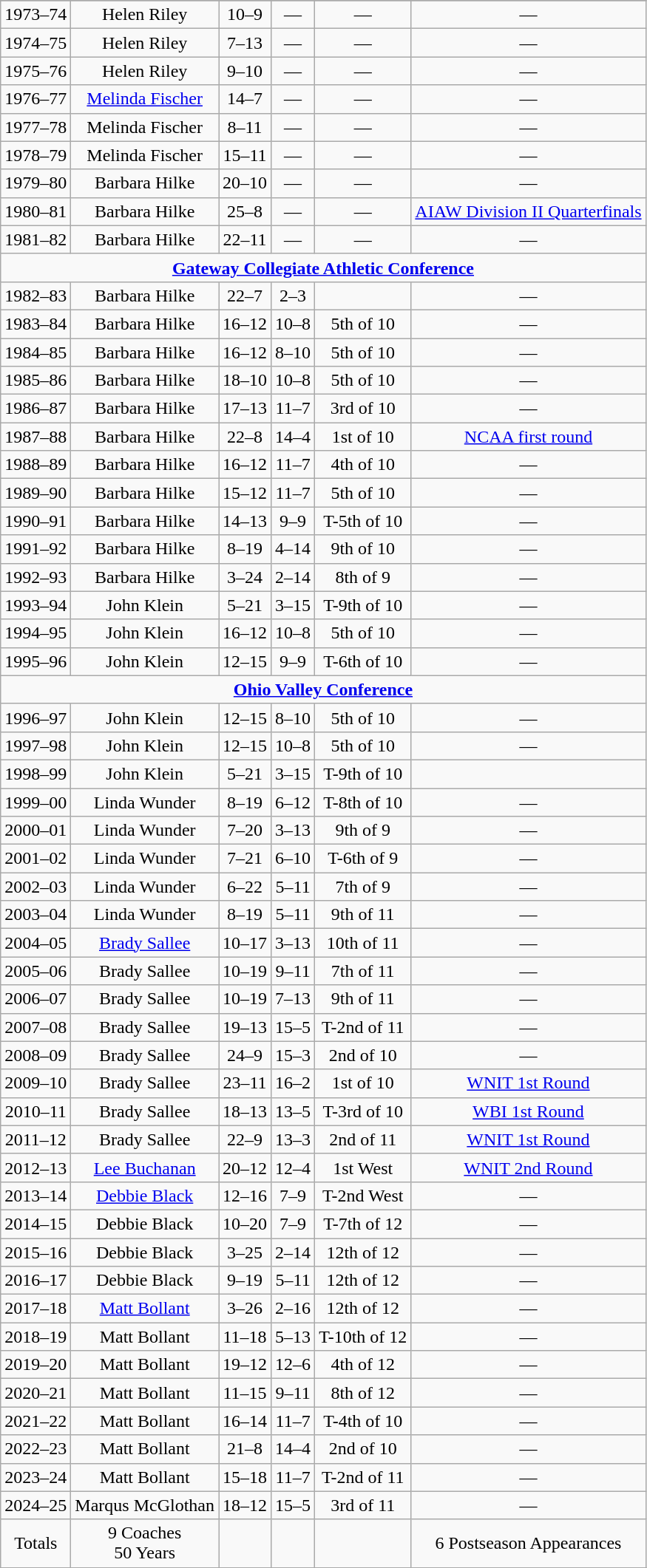<table class="wikitable" style="text-align:center">
<tr>
</tr>
<tr>
<td>1973–74</td>
<td>Helen Riley</td>
<td>10–9</td>
<td>—</td>
<td>—</td>
<td>—</td>
</tr>
<tr>
<td>1974–75</td>
<td>Helen Riley</td>
<td>7–13</td>
<td>—</td>
<td>—</td>
<td>—</td>
</tr>
<tr>
<td>1975–76</td>
<td>Helen Riley</td>
<td>9–10</td>
<td>—</td>
<td>—</td>
<td>—</td>
</tr>
<tr>
<td>1976–77</td>
<td><a href='#'>Melinda Fischer</a></td>
<td>14–7</td>
<td>—</td>
<td>—</td>
<td>—</td>
</tr>
<tr>
<td>1977–78</td>
<td>Melinda Fischer</td>
<td>8–11</td>
<td>—</td>
<td>—</td>
<td>—</td>
</tr>
<tr>
<td>1978–79</td>
<td>Melinda Fischer</td>
<td>15–11</td>
<td>—</td>
<td>—</td>
<td>—</td>
</tr>
<tr>
<td>1979–80</td>
<td>Barbara Hilke</td>
<td>20–10</td>
<td>—</td>
<td>—</td>
<td>—</td>
</tr>
<tr>
<td>1980–81</td>
<td>Barbara Hilke</td>
<td>25–8</td>
<td>—</td>
<td>—</td>
<td><a href='#'>AIAW Division II Quarterfinals</a></td>
</tr>
<tr>
<td>1981–82</td>
<td>Barbara Hilke</td>
<td>22–11</td>
<td>—</td>
<td>—</td>
<td>—</td>
</tr>
<tr>
<td colspan=6 style="text-align:center"><strong><a href='#'>Gateway Collegiate Athletic Conference</a></strong></td>
</tr>
<tr>
<td>1982–83</td>
<td>Barbara Hilke</td>
<td>22–7</td>
<td>2–3</td>
<td></td>
<td>—</td>
</tr>
<tr>
<td>1983–84</td>
<td>Barbara Hilke</td>
<td>16–12</td>
<td>10–8</td>
<td>5th of 10</td>
<td>—</td>
</tr>
<tr>
<td>1984–85</td>
<td>Barbara Hilke</td>
<td>16–12</td>
<td>8–10</td>
<td>5th of 10</td>
<td>—</td>
</tr>
<tr>
<td>1985–86</td>
<td>Barbara Hilke</td>
<td>18–10</td>
<td>10–8</td>
<td>5th of 10</td>
<td>—</td>
</tr>
<tr>
<td>1986–87</td>
<td>Barbara Hilke</td>
<td>17–13</td>
<td>11–7</td>
<td>3rd of 10</td>
<td>—</td>
</tr>
<tr>
<td>1987–88</td>
<td>Barbara Hilke</td>
<td>22–8</td>
<td>14–4</td>
<td>1st of 10</td>
<td><a href='#'>NCAA first round</a></td>
</tr>
<tr>
<td>1988–89</td>
<td>Barbara Hilke</td>
<td>16–12</td>
<td>11–7</td>
<td>4th of 10</td>
<td>—</td>
</tr>
<tr>
<td>1989–90</td>
<td>Barbara Hilke</td>
<td>15–12</td>
<td>11–7</td>
<td>5th of 10</td>
<td>—</td>
</tr>
<tr>
<td>1990–91</td>
<td>Barbara Hilke</td>
<td>14–13</td>
<td>9–9</td>
<td>T-5th of 10</td>
<td>—</td>
</tr>
<tr>
<td>1991–92</td>
<td>Barbara Hilke</td>
<td>8–19</td>
<td>4–14</td>
<td>9th of 10</td>
<td>—</td>
</tr>
<tr>
<td>1992–93</td>
<td>Barbara Hilke</td>
<td>3–24</td>
<td>2–14</td>
<td>8th of 9</td>
<td>—</td>
</tr>
<tr>
<td>1993–94</td>
<td>John Klein</td>
<td>5–21</td>
<td>3–15</td>
<td>T-9th of 10</td>
<td>—</td>
</tr>
<tr>
<td>1994–95</td>
<td>John Klein</td>
<td>16–12</td>
<td>10–8</td>
<td>5th of 10</td>
<td>—</td>
</tr>
<tr>
<td>1995–96</td>
<td>John Klein</td>
<td>12–15</td>
<td>9–9</td>
<td>T-6th of 10</td>
<td>—</td>
</tr>
<tr>
<td colspan=6 style="text-align:center"><strong><a href='#'>Ohio Valley Conference</a></strong></td>
</tr>
<tr>
<td>1996–97</td>
<td>John Klein</td>
<td>12–15</td>
<td>8–10</td>
<td>5th of 10</td>
<td>—</td>
</tr>
<tr>
<td>1997–98</td>
<td>John Klein</td>
<td>12–15</td>
<td>10–8</td>
<td>5th of 10</td>
<td>—</td>
</tr>
<tr>
<td>1998–99</td>
<td>John Klein</td>
<td>5–21</td>
<td>3–15</td>
<td>T-9th of 10</td>
<td></td>
</tr>
<tr>
<td>1999–00</td>
<td>Linda Wunder</td>
<td>8–19</td>
<td>6–12</td>
<td>T-8th of 10</td>
<td>—</td>
</tr>
<tr>
<td>2000–01</td>
<td>Linda Wunder</td>
<td>7–20</td>
<td>3–13</td>
<td>9th of 9</td>
<td>—</td>
</tr>
<tr>
<td>2001–02</td>
<td>Linda Wunder</td>
<td>7–21</td>
<td>6–10</td>
<td>T-6th of 9</td>
<td>—</td>
</tr>
<tr>
<td>2002–03</td>
<td>Linda Wunder</td>
<td>6–22</td>
<td>5–11</td>
<td>7th of 9</td>
<td>—</td>
</tr>
<tr>
<td>2003–04</td>
<td>Linda Wunder</td>
<td>8–19</td>
<td>5–11</td>
<td>9th of 11</td>
<td>—</td>
</tr>
<tr>
<td>2004–05</td>
<td><a href='#'>Brady Sallee</a></td>
<td>10–17</td>
<td>3–13</td>
<td>10th of 11</td>
<td>—</td>
</tr>
<tr>
<td>2005–06</td>
<td>Brady Sallee</td>
<td>10–19</td>
<td>9–11</td>
<td>7th of 11</td>
<td>—</td>
</tr>
<tr>
<td>2006–07</td>
<td>Brady Sallee</td>
<td>10–19</td>
<td>7–13</td>
<td>9th of 11</td>
<td>—</td>
</tr>
<tr>
<td>2007–08</td>
<td>Brady Sallee</td>
<td>19–13</td>
<td>15–5</td>
<td>T-2nd of 11</td>
<td>—</td>
</tr>
<tr>
<td>2008–09</td>
<td>Brady Sallee</td>
<td>24–9</td>
<td>15–3</td>
<td>2nd of 10</td>
<td>—</td>
</tr>
<tr>
<td>2009–10</td>
<td>Brady Sallee</td>
<td>23–11</td>
<td>16–2</td>
<td>1st of 10</td>
<td><a href='#'>WNIT 1st Round</a></td>
</tr>
<tr>
<td>2010–11</td>
<td>Brady Sallee</td>
<td>18–13</td>
<td>13–5</td>
<td>T-3rd of 10</td>
<td><a href='#'>WBI 1st Round</a></td>
</tr>
<tr>
<td>2011–12</td>
<td>Brady Sallee</td>
<td>22–9</td>
<td>13–3</td>
<td>2nd of 11</td>
<td><a href='#'>WNIT 1st Round</a></td>
</tr>
<tr>
<td>2012–13</td>
<td><a href='#'>Lee Buchanan</a></td>
<td>20–12</td>
<td>12–4</td>
<td>1st West</td>
<td><a href='#'>WNIT 2nd Round</a></td>
</tr>
<tr>
<td>2013–14</td>
<td><a href='#'>Debbie Black</a></td>
<td>12–16</td>
<td>7–9</td>
<td>T-2nd West</td>
<td>—</td>
</tr>
<tr>
<td>2014–15</td>
<td>Debbie Black</td>
<td>10–20</td>
<td>7–9</td>
<td>T-7th of 12</td>
<td>—</td>
</tr>
<tr>
<td>2015–16</td>
<td>Debbie Black</td>
<td>3–25</td>
<td>2–14</td>
<td>12th of 12</td>
<td>—</td>
</tr>
<tr>
<td>2016–17</td>
<td>Debbie Black</td>
<td>9–19</td>
<td>5–11</td>
<td>12th of 12</td>
<td>—</td>
</tr>
<tr>
<td>2017–18</td>
<td><a href='#'>Matt Bollant</a></td>
<td>3–26</td>
<td>2–16</td>
<td>12th of 12</td>
<td>—</td>
</tr>
<tr>
<td>2018–19</td>
<td>Matt Bollant</td>
<td>11–18</td>
<td>5–13</td>
<td>T-10th of 12</td>
<td>—</td>
</tr>
<tr>
<td>2019–20</td>
<td>Matt Bollant</td>
<td>19–12</td>
<td>12–6</td>
<td>4th of 12</td>
<td>—</td>
</tr>
<tr>
<td>2020–21</td>
<td>Matt Bollant</td>
<td>11–15</td>
<td>9–11</td>
<td>8th of 12</td>
<td>—</td>
</tr>
<tr>
<td>2021–22</td>
<td>Matt Bollant</td>
<td>16–14</td>
<td>11–7</td>
<td>T-4th of 10</td>
<td>—</td>
</tr>
<tr>
<td>2022–23</td>
<td>Matt Bollant</td>
<td>21–8</td>
<td>14–4</td>
<td>2nd of 10</td>
<td>—</td>
</tr>
<tr>
<td>2023–24</td>
<td>Matt Bollant</td>
<td>15–18</td>
<td>11–7</td>
<td>T-2nd of 11</td>
<td>—</td>
</tr>
<tr>
<td>2024–25</td>
<td>Marqus McGlothan</td>
<td>18–12</td>
<td>15–5</td>
<td>3rd of 11</td>
<td>—</td>
</tr>
<tr>
<td>Totals</td>
<td>9 Coaches<br>50 Years</td>
<td></td>
<td></td>
<td></td>
<td>6 Postseason Appearances</td>
</tr>
<tr>
</tr>
</table>
